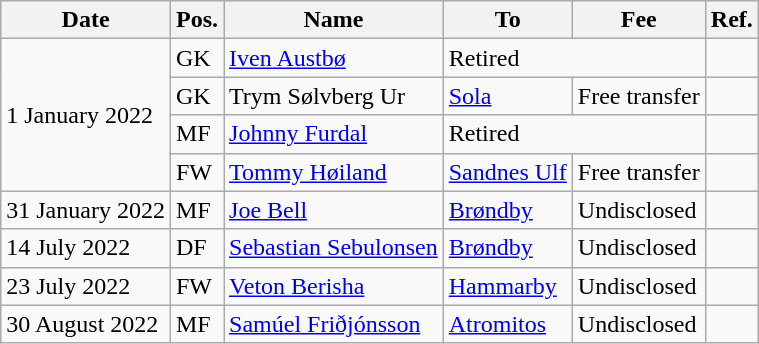<table class="wikitable">
<tr>
<th>Date</th>
<th>Pos.</th>
<th>Name</th>
<th>To</th>
<th>Fee</th>
<th>Ref.</th>
</tr>
<tr>
<td rowspan="4">1 January 2022</td>
<td>GK</td>
<td> <a href='#'>Iven Austbø</a></td>
<td colspan="2">Retired</td>
<td></td>
</tr>
<tr>
<td>GK</td>
<td> Trym Sølvberg Ur</td>
<td><a href='#'>Sola</a></td>
<td>Free transfer</td>
<td></td>
</tr>
<tr>
<td>MF</td>
<td> <a href='#'>Johnny Furdal</a></td>
<td colspan="2">Retired</td>
<td></td>
</tr>
<tr>
<td>FW</td>
<td> <a href='#'>Tommy Høiland</a></td>
<td><a href='#'>Sandnes Ulf</a></td>
<td>Free transfer</td>
<td></td>
</tr>
<tr>
<td>31 January 2022</td>
<td>MF</td>
<td> <a href='#'>Joe Bell</a></td>
<td> <a href='#'>Brøndby</a></td>
<td>Undisclosed</td>
<td></td>
</tr>
<tr>
<td>14 July 2022</td>
<td>DF</td>
<td> <a href='#'>Sebastian Sebulonsen</a></td>
<td> <a href='#'>Brøndby</a></td>
<td>Undisclosed</td>
<td></td>
</tr>
<tr>
<td>23 July 2022</td>
<td>FW</td>
<td> <a href='#'>Veton Berisha</a></td>
<td> <a href='#'>Hammarby</a></td>
<td>Undisclosed</td>
<td></td>
</tr>
<tr>
<td>30 August 2022</td>
<td>MF</td>
<td> <a href='#'>Samúel Friðjónsson</a></td>
<td> <a href='#'>Atromitos</a></td>
<td>Undisclosed</td>
<td></td>
</tr>
</table>
